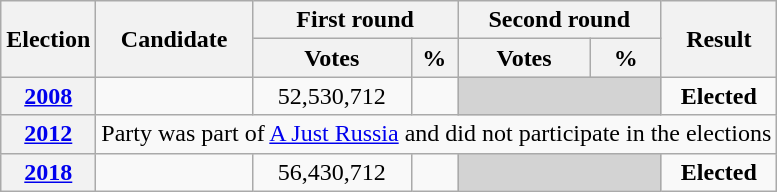<table class=wikitable style=text-align:center>
<tr>
<th rowspan="2"><strong>Election</strong></th>
<th rowspan="2">Candidate</th>
<th colspan="2" scope="col">First round</th>
<th colspan="2">Second round</th>
<th rowspan="2">Result</th>
</tr>
<tr>
<th><strong>Votes</strong></th>
<th><strong>%</strong></th>
<th><strong>Votes</strong></th>
<th><strong>%</strong></th>
</tr>
<tr>
<th><a href='#'>2008</a></th>
<td></td>
<td>52,530,712</td>
<td></td>
<td bgcolor=lightgrey colspan=2></td>
<td><strong>Elected</strong> </td>
</tr>
<tr>
<th><a href='#'>2012</a></th>
<td rowspan=1 colspan=6>Party was part of <a href='#'>A Just Russia</a> and did not participate in the elections</td>
</tr>
<tr>
<th><a href='#'>2018</a></th>
<td></td>
<td>56,430,712</td>
<td></td>
<td bgcolor=lightgrey colspan=2></td>
<td><strong>Elected</strong> </td>
</tr>
</table>
